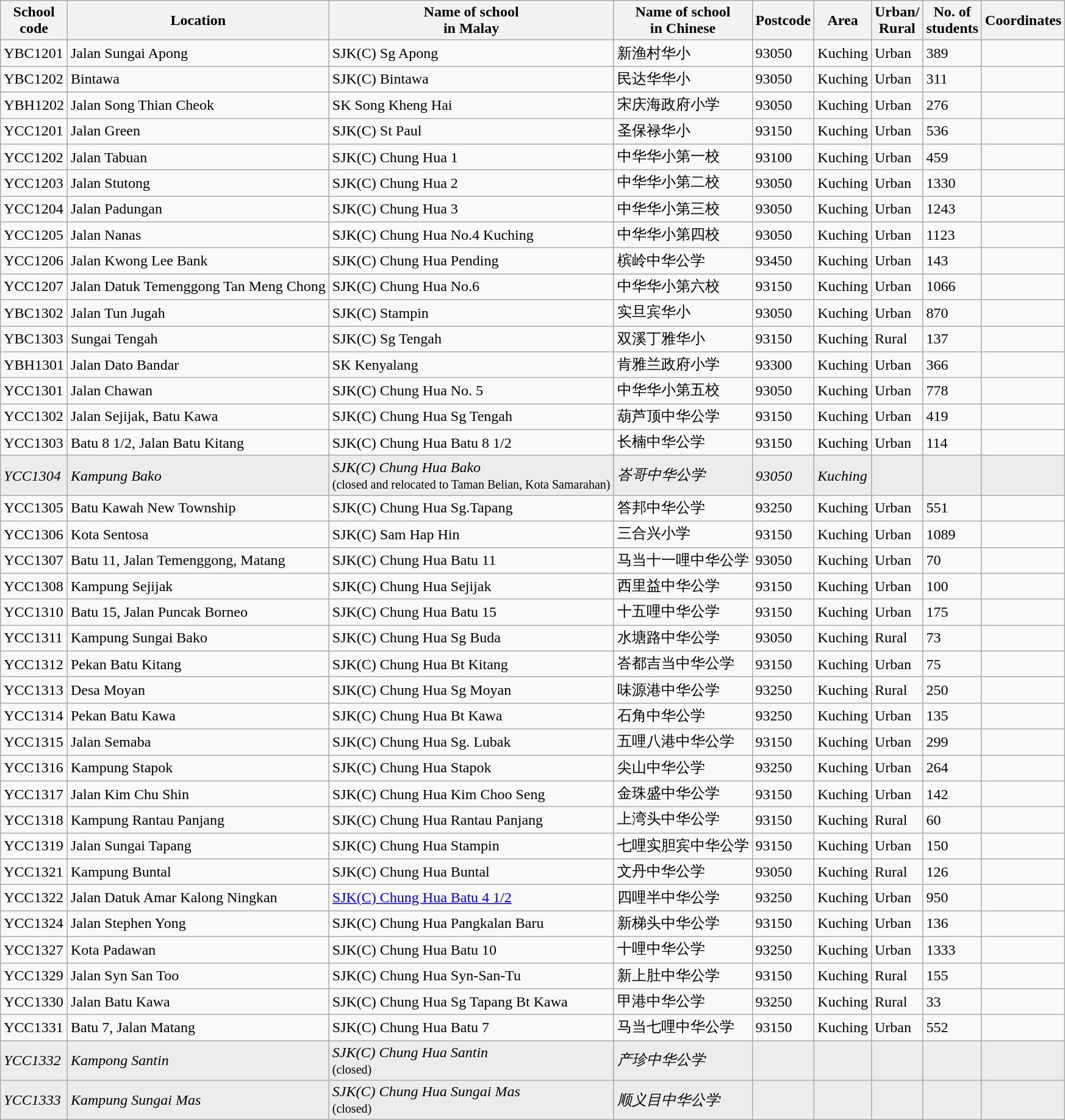<table class="wikitable sortable">
<tr>
<th>School<br>code</th>
<th>Location</th>
<th>Name of school<br>in Malay</th>
<th>Name of school<br>in Chinese</th>
<th>Postcode</th>
<th>Area</th>
<th>Urban/<br>Rural</th>
<th>No. of<br>students</th>
<th>Coordinates</th>
</tr>
<tr>
<td>YBC1201</td>
<td>Jalan Sungai Apong</td>
<td>SJK(C) Sg Apong</td>
<td>新渔村华小</td>
<td>93050</td>
<td>Kuching</td>
<td>Urban</td>
<td>389</td>
<td></td>
</tr>
<tr>
<td>YBC1202</td>
<td>Bintawa</td>
<td>SJK(C) Bintawa</td>
<td>民达华华小</td>
<td>93050</td>
<td>Kuching</td>
<td>Urban</td>
<td>311</td>
<td></td>
</tr>
<tr>
<td>YBH1202</td>
<td>Jalan Song Thian Cheok</td>
<td>SK Song Kheng Hai</td>
<td>宋庆海政府小学</td>
<td>93050</td>
<td>Kuching</td>
<td>Urban</td>
<td>276</td>
<td></td>
</tr>
<tr>
<td>YCC1201</td>
<td>Jalan Green</td>
<td>SJK(C) St Paul</td>
<td>圣保禄华小</td>
<td>93150</td>
<td>Kuching</td>
<td>Urban</td>
<td>536</td>
<td></td>
</tr>
<tr>
<td>YCC1202</td>
<td>Jalan Tabuan</td>
<td>SJK(C) Chung Hua 1</td>
<td>中华华小第一校</td>
<td>93100</td>
<td>Kuching</td>
<td>Urban</td>
<td>459</td>
<td></td>
</tr>
<tr>
<td>YCC1203</td>
<td>Jalan Stutong</td>
<td>SJK(C) Chung Hua 2</td>
<td>中华华小第二校</td>
<td>93050</td>
<td>Kuching</td>
<td>Urban</td>
<td>1330</td>
<td></td>
</tr>
<tr>
<td>YCC1204</td>
<td>Jalan Padungan</td>
<td>SJK(C) Chung Hua 3</td>
<td>中华华小第三校</td>
<td>93050</td>
<td>Kuching</td>
<td>Urban</td>
<td>1243</td>
<td></td>
</tr>
<tr>
<td>YCC1205</td>
<td>Jalan Nanas</td>
<td>SJK(C) Chung Hua No.4 Kuching</td>
<td>中华华小第四校</td>
<td>93050</td>
<td>Kuching</td>
<td>Urban</td>
<td>1123</td>
<td></td>
</tr>
<tr>
<td>YCC1206</td>
<td>Jalan Kwong Lee Bank</td>
<td>SJK(C) Chung Hua Pending</td>
<td>槟岭中华公学</td>
<td>93450</td>
<td>Kuching</td>
<td>Urban</td>
<td>143</td>
<td></td>
</tr>
<tr>
<td>YCC1207</td>
<td>Jalan Datuk Temenggong Tan Meng Chong</td>
<td>SJK(C) Chung Hua No.6</td>
<td>中华华小第六校</td>
<td>93150</td>
<td>Kuching</td>
<td>Urban</td>
<td>1066</td>
<td></td>
</tr>
<tr>
<td>YBC1302</td>
<td>Jalan Tun Jugah</td>
<td>SJK(C) Stampin</td>
<td>实旦宾华小</td>
<td>93050</td>
<td>Kuching</td>
<td>Urban</td>
<td>870</td>
<td></td>
</tr>
<tr>
<td>YBC1303</td>
<td>Sungai Tengah</td>
<td>SJK(C) Sg Tengah</td>
<td>双溪丁雅华小</td>
<td>93150</td>
<td>Kuching</td>
<td>Rural</td>
<td>137</td>
<td></td>
</tr>
<tr>
<td>YBH1301</td>
<td>Jalan Dato Bandar</td>
<td>SK Kenyalang</td>
<td>肯雅兰政府小学</td>
<td>93300</td>
<td>Kuching</td>
<td>Urban</td>
<td>366</td>
<td></td>
</tr>
<tr>
<td>YCC1301</td>
<td>Jalan Chawan</td>
<td>SJK(C) Chung Hua No. 5</td>
<td>中华华小第五校</td>
<td>93050</td>
<td>Kuching</td>
<td>Urban</td>
<td>778</td>
<td></td>
</tr>
<tr>
<td>YCC1302</td>
<td>Jalan Sejijak, Batu Kawa</td>
<td>SJK(C) Chung Hua Sg Tengah</td>
<td>葫芦顶中华公学</td>
<td>93150</td>
<td>Kuching</td>
<td>Urban</td>
<td>419</td>
<td></td>
</tr>
<tr>
<td>YCC1303</td>
<td>Batu 8 1/2, Jalan Batu Kitang</td>
<td>SJK(C) Chung Hua Batu 8 1/2</td>
<td>长楠中华公学</td>
<td>93150</td>
<td>Kuching</td>
<td>Urban</td>
<td>114</td>
<td></td>
</tr>
<tr bgcolor="#ECECEC">
<td><em>YCC1304</em></td>
<td><em>Kampung Bako</em></td>
<td><em>SJK(C) Chung Hua Bako</em><br><small>(closed and relocated to Taman Belian, Kota Samarahan)</small></td>
<td><em>峇哥中华公学</em></td>
<td><em>93050</em></td>
<td><em>Kuching</em></td>
<td></td>
<td></td>
<td></td>
</tr>
<tr>
<td>YCC1305</td>
<td>Batu Kawah New Township</td>
<td>SJK(C) Chung Hua Sg.Tapang</td>
<td>答邦中华公学</td>
<td>93250</td>
<td>Kuching</td>
<td>Urban</td>
<td>551</td>
<td></td>
</tr>
<tr>
<td>YCC1306</td>
<td>Kota Sentosa</td>
<td>SJK(C) Sam Hap Hin</td>
<td>三合兴小学</td>
<td>93150</td>
<td>Kuching</td>
<td>Urban</td>
<td>1089</td>
<td></td>
</tr>
<tr>
<td>YCC1307</td>
<td>Batu 11, Jalan Temenggong, Matang</td>
<td>SJK(C) Chung Hua Batu 11</td>
<td>马当十一哩中华公学</td>
<td>93050</td>
<td>Kuching</td>
<td>Urban</td>
<td>70</td>
<td></td>
</tr>
<tr>
<td>YCC1308</td>
<td>Kampung Sejijak</td>
<td>SJK(C) Chung Hua Sejijak</td>
<td>西里益中华公学</td>
<td>93150</td>
<td>Kuching</td>
<td>Urban</td>
<td>100</td>
<td></td>
</tr>
<tr>
<td>YCC1310</td>
<td>Batu 15, Jalan Puncak Borneo</td>
<td>SJK(C) Chung Hua Batu 15</td>
<td>十五哩中华公学</td>
<td>93150</td>
<td>Kuching</td>
<td>Urban</td>
<td>175</td>
<td></td>
</tr>
<tr>
<td>YCC1311</td>
<td>Kampung Sungai Bako</td>
<td>SJK(C) Chung Hua Sg Buda</td>
<td>水塘路中华公学</td>
<td>93050</td>
<td>Kuching</td>
<td>Rural</td>
<td>73</td>
<td></td>
</tr>
<tr>
<td>YCC1312</td>
<td>Pekan Batu Kitang</td>
<td>SJK(C) Chung Hua Bt Kitang</td>
<td>峇都吉当中华公学</td>
<td>93150</td>
<td>Kuching</td>
<td>Urban</td>
<td>75</td>
<td></td>
</tr>
<tr>
<td>YCC1313</td>
<td>Desa Moyan</td>
<td>SJK(C) Chung Hua Sg Moyan</td>
<td>味源港中华公学</td>
<td>93250</td>
<td>Kuching</td>
<td>Rural</td>
<td>250</td>
<td></td>
</tr>
<tr>
<td>YCC1314</td>
<td>Pekan Batu Kawa</td>
<td>SJK(C) Chung Hua Bt Kawa</td>
<td>石角中华公学</td>
<td>93250</td>
<td>Kuching</td>
<td>Urban</td>
<td>135</td>
<td></td>
</tr>
<tr>
<td>YCC1315</td>
<td>Jalan Semaba</td>
<td>SJK(C) Chung Hua Sg. Lubak</td>
<td>五哩八港中华公学</td>
<td>93150</td>
<td>Kuching</td>
<td>Urban</td>
<td>299</td>
<td></td>
</tr>
<tr>
<td>YCC1316</td>
<td>Kampung Stapok</td>
<td>SJK(C) Chung Hua Stapok</td>
<td>尖山中华公学</td>
<td>93250</td>
<td>Kuching</td>
<td>Urban</td>
<td>264</td>
<td></td>
</tr>
<tr>
<td>YCC1317</td>
<td>Jalan Kim Chu Shin</td>
<td>SJK(C) Chung Hua Kim Choo Seng</td>
<td>金珠盛中华公学</td>
<td>93150</td>
<td>Kuching</td>
<td>Urban</td>
<td>142</td>
<td></td>
</tr>
<tr>
<td>YCC1318</td>
<td>Kampung Rantau Panjang</td>
<td>SJK(C) Chung Hua Rantau Panjang</td>
<td>上湾头中华公学</td>
<td>93150</td>
<td>Kuching</td>
<td>Rural</td>
<td>60</td>
<td></td>
</tr>
<tr>
<td>YCC1319</td>
<td>Jalan Sungai Tapang</td>
<td>SJK(C) Chung Hua Stampin</td>
<td>七哩实胆宾中华公学</td>
<td>93150</td>
<td>Kuching</td>
<td>Urban</td>
<td>150</td>
<td></td>
</tr>
<tr>
<td>YCC1321</td>
<td>Kampung Buntal</td>
<td>SJK(C) Chung Hua Buntal</td>
<td>文丹中华公学</td>
<td>93050</td>
<td>Kuching</td>
<td>Rural</td>
<td>126</td>
<td></td>
</tr>
<tr>
<td>YCC1322</td>
<td>Jalan Datuk Amar Kalong Ningkan</td>
<td><a href='#'>SJK(C) Chung Hua Batu 4 1/2</a></td>
<td>四哩半中华公学</td>
<td>93250</td>
<td>Kuching</td>
<td>Urban</td>
<td>950</td>
<td></td>
</tr>
<tr>
<td>YCC1324</td>
<td>Jalan Stephen Yong</td>
<td>SJK(C) Chung Hua Pangkalan Baru</td>
<td>新梯头中华公学</td>
<td>93150</td>
<td>Kuching</td>
<td>Urban</td>
<td>136</td>
<td></td>
</tr>
<tr>
<td>YCC1327</td>
<td>Kota Padawan</td>
<td>SJK(C) Chung Hua Batu 10</td>
<td>十哩中华公学</td>
<td>93250</td>
<td>Kuching</td>
<td>Urban</td>
<td>1333</td>
<td></td>
</tr>
<tr>
<td>YCC1329</td>
<td>Jalan Syn San Too</td>
<td>SJK(C) Chung Hua Syn-San-Tu</td>
<td>新上肚中华公学</td>
<td>93150</td>
<td>Kuching</td>
<td>Rural</td>
<td>155</td>
<td></td>
</tr>
<tr>
<td>YCC1330</td>
<td>Jalan Batu Kawa</td>
<td>SJK(C) Chung Hua Sg Tapang Bt Kawa</td>
<td>甲港中华公学</td>
<td>93250</td>
<td>Kuching</td>
<td>Rural</td>
<td>33</td>
<td></td>
</tr>
<tr>
<td>YCC1331</td>
<td>Batu 7, Jalan Matang</td>
<td>SJK(C) Chung Hua Batu 7</td>
<td>马当七哩中华公学</td>
<td>93150</td>
<td>Kuching</td>
<td>Urban</td>
<td>552</td>
<td></td>
</tr>
<tr bgcolor="#ECECEC">
<td><em>YCC1332</em></td>
<td><em>Kampong Santin</em></td>
<td><em>SJK(C) Chung Hua Santin</em><br><small>(closed)</small></td>
<td><em>产珍中华公学</em></td>
<td></td>
<td></td>
<td></td>
<td></td>
<td></td>
</tr>
<tr bgcolor="#ECECEC">
<td><em>YCC1333</em></td>
<td><em>Kampung Sungai Mas</em></td>
<td><em>SJK(C) Chung Hua Sungai Mas</em><br><small>(closed)</small></td>
<td><em>顺义目中华公学</em></td>
<td></td>
<td></td>
<td></td>
<td></td>
<td></td>
</tr>
</table>
